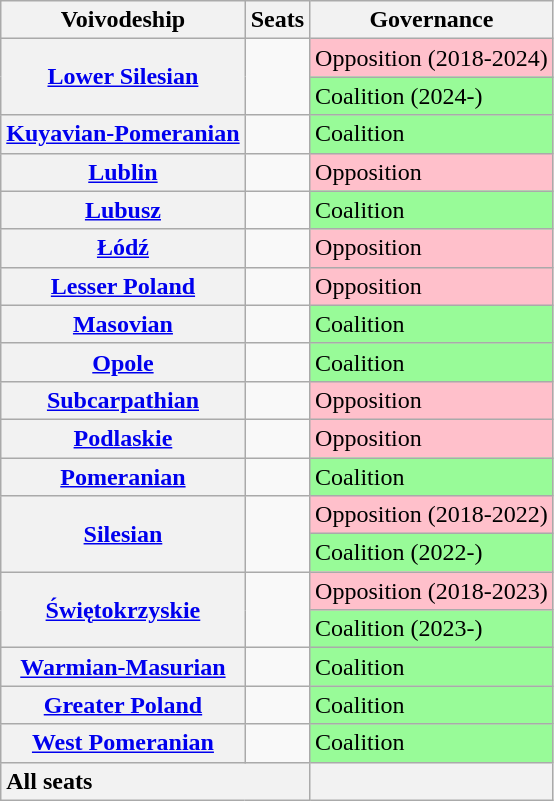<table class=wikitable>
<tr>
<th>Voivodeship</th>
<th>Seats</th>
<th>Governance</th>
</tr>
<tr>
<th rowspan="2"><a href='#'>Lower Silesian</a></th>
<td rowspan="2"></td>
<td style=" background:pink;">Opposition (2018-2024)</td>
</tr>
<tr>
<td style=" background:palegreen;">Coalition (2024-)</td>
</tr>
<tr>
<th><a href='#'>Kuyavian-Pomeranian</a></th>
<td></td>
<td style=" background:palegreen;">Coalition</td>
</tr>
<tr>
<th><a href='#'>Lublin</a></th>
<td></td>
<td style=" background:pink;">Opposition</td>
</tr>
<tr>
<th><a href='#'>Lubusz</a></th>
<td></td>
<td style=" background:palegreen;">Coalition</td>
</tr>
<tr>
<th><a href='#'>Łódź</a></th>
<td></td>
<td style=" background:pink;">Opposition</td>
</tr>
<tr>
<th><a href='#'>Lesser Poland</a></th>
<td></td>
<td style=" background:pink;">Opposition</td>
</tr>
<tr>
<th><a href='#'>Masovian</a></th>
<td></td>
<td style=" background:palegreen;">Coalition</td>
</tr>
<tr>
<th><a href='#'>Opole</a></th>
<td></td>
<td style=" background:palegreen;">Coalition</td>
</tr>
<tr>
<th><a href='#'>Subcarpathian</a></th>
<td></td>
<td style=" background:pink;">Opposition</td>
</tr>
<tr>
<th><a href='#'>Podlaskie</a></th>
<td></td>
<td style=" background:pink;">Opposition</td>
</tr>
<tr>
<th><a href='#'>Pomeranian</a></th>
<td></td>
<td style=" background:palegreen;">Coalition</td>
</tr>
<tr>
<th rowspan="2"><a href='#'>Silesian</a></th>
<td rowspan="2"></td>
<td style=" background:pink;">Opposition (2018-2022)</td>
</tr>
<tr>
<td style=" background:palegreen;">Coalition (2022-)</td>
</tr>
<tr>
<th rowspan="2"><a href='#'>Świętokrzyskie</a></th>
<td rowspan="2"></td>
<td style=" background:pink;">Opposition (2018-2023)</td>
</tr>
<tr>
<td style=" background:palegreen;">Coalition (2023-)</td>
</tr>
<tr>
<th><a href='#'>Warmian-Masurian</a></th>
<td></td>
<td style=" background:palegreen;">Coalition</td>
</tr>
<tr>
<th><a href='#'>Greater Poland</a></th>
<td></td>
<td style=" background:palegreen;">Coalition</td>
</tr>
<tr>
<th><a href='#'>West Pomeranian</a></th>
<td></td>
<td style=" background:palegreen;">Coalition</td>
</tr>
<tr>
<th style="text-align:left;" colspan="2">All seats</th>
<th></th>
</tr>
</table>
